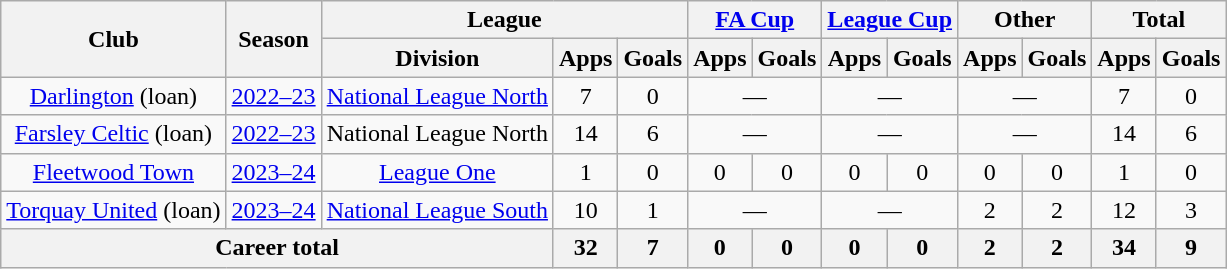<table class=wikitable style="text-align: center;">
<tr>
<th rowspan=2>Club</th>
<th rowspan=2>Season</th>
<th colspan=3>League</th>
<th colspan=2><a href='#'>FA Cup</a></th>
<th colspan=2><a href='#'>League Cup</a></th>
<th colspan=2>Other</th>
<th colspan=2>Total</th>
</tr>
<tr>
<th>Division</th>
<th>Apps</th>
<th>Goals</th>
<th>Apps</th>
<th>Goals</th>
<th>Apps</th>
<th>Goals</th>
<th>Apps</th>
<th>Goals</th>
<th>Apps</th>
<th>Goals</th>
</tr>
<tr>
<td><a href='#'>Darlington</a> (loan)</td>
<td><a href='#'>2022–23</a></td>
<td><a href='#'>National League North</a></td>
<td>7</td>
<td>0</td>
<td colspan=2>—</td>
<td colspan=2>—</td>
<td colspan=2>—</td>
<td>7</td>
<td>0</td>
</tr>
<tr>
<td><a href='#'>Farsley Celtic</a> (loan)</td>
<td><a href='#'>2022–23</a></td>
<td>National League North</td>
<td>14</td>
<td>6</td>
<td colspan=2>—</td>
<td colspan=2>—</td>
<td colspan=2>—</td>
<td>14</td>
<td>6</td>
</tr>
<tr>
<td><a href='#'>Fleetwood Town</a></td>
<td><a href='#'>2023–24</a></td>
<td><a href='#'>League One</a></td>
<td>1</td>
<td>0</td>
<td>0</td>
<td>0</td>
<td>0</td>
<td>0</td>
<td>0</td>
<td>0</td>
<td>1</td>
<td>0</td>
</tr>
<tr>
<td><a href='#'>Torquay United</a> (loan)</td>
<td><a href='#'>2023–24</a></td>
<td><a href='#'>National League South</a></td>
<td>10</td>
<td>1</td>
<td colspan=2>—</td>
<td colspan=2>—</td>
<td>2</td>
<td>2</td>
<td>12</td>
<td>3</td>
</tr>
<tr>
<th colspan=3>Career total</th>
<th>32</th>
<th>7</th>
<th>0</th>
<th>0</th>
<th>0</th>
<th>0</th>
<th>2</th>
<th>2</th>
<th>34</th>
<th>9</th>
</tr>
</table>
